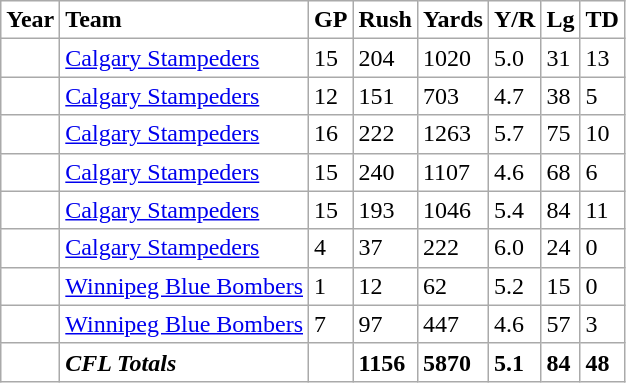<table class="wikitable" border=0 style="background: #FFFFFF;">
<tr>
<td><strong>Year</strong></td>
<td><strong>Team</strong></td>
<td><strong>GP</strong></td>
<td><strong>Rush</strong></td>
<td><strong>Yards</strong></td>
<td><strong>Y/R</strong></td>
<td><strong>Lg</strong></td>
<td><strong>TD</strong></td>
</tr>
<tr>
<td></td>
<td><a href='#'>Calgary Stampeders</a></td>
<td>15</td>
<td>204</td>
<td>1020</td>
<td>5.0</td>
<td>31</td>
<td>13</td>
</tr>
<tr>
<td></td>
<td><a href='#'>Calgary Stampeders</a></td>
<td>12</td>
<td>151</td>
<td>703</td>
<td>4.7</td>
<td>38</td>
<td>5</td>
</tr>
<tr>
<td></td>
<td><a href='#'>Calgary Stampeders</a></td>
<td>16</td>
<td>222</td>
<td>1263</td>
<td>5.7</td>
<td>75</td>
<td>10</td>
</tr>
<tr>
<td></td>
<td><a href='#'>Calgary Stampeders</a></td>
<td>15</td>
<td>240</td>
<td>1107</td>
<td>4.6</td>
<td>68</td>
<td>6</td>
</tr>
<tr>
<td></td>
<td><a href='#'>Calgary Stampeders</a></td>
<td>15</td>
<td>193</td>
<td>1046</td>
<td>5.4</td>
<td>84</td>
<td>11</td>
</tr>
<tr>
<td></td>
<td><a href='#'>Calgary Stampeders</a></td>
<td>4</td>
<td>37</td>
<td>222</td>
<td>6.0</td>
<td>24</td>
<td>0</td>
</tr>
<tr>
<td></td>
<td><a href='#'>Winnipeg Blue Bombers</a></td>
<td>1</td>
<td>12</td>
<td>62</td>
<td>5.2</td>
<td>15</td>
<td>0</td>
</tr>
<tr>
<td></td>
<td><a href='#'>Winnipeg Blue Bombers</a></td>
<td>7</td>
<td>97</td>
<td>447</td>
<td>4.6</td>
<td>57</td>
<td>3</td>
</tr>
<tr>
<td></td>
<td><strong><em>CFL Totals</em></strong></td>
<td></td>
<td><strong>1156</strong></td>
<td><strong>5870</strong></td>
<td><strong>5.1</strong></td>
<td><strong>84</strong></td>
<td><strong>48</strong></td>
</tr>
</table>
